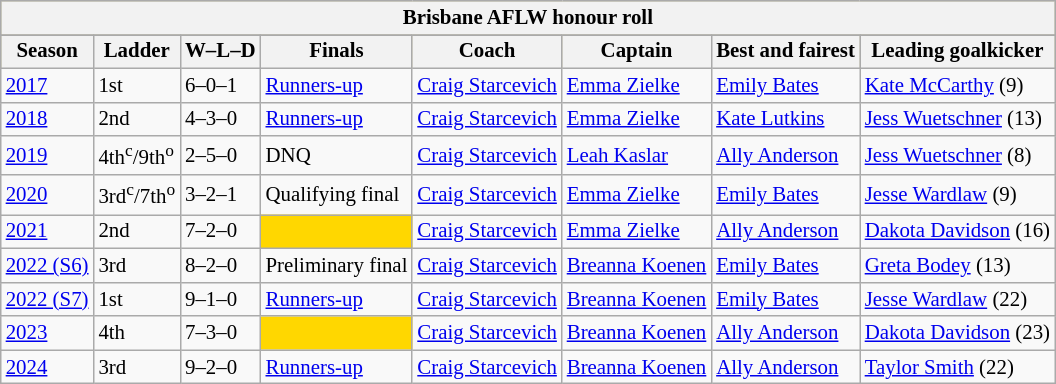<table class="wikitable">
<tr style="background:#bdb76b;font-size: 87%">
<th colspan="9">Brisbane AFLW honour roll</th>
</tr>
<tr style="background:#bdb76b;font-size: 87%;">
</tr>
<tr style="background:#bdb76b;font-size: 87%;">
<th>Season</th>
<th>Ladder</th>
<th>W–L–D</th>
<th>Finals</th>
<th>Coach</th>
<th>Captain</th>
<th>Best and fairest</th>
<th>Leading goalkicker</th>
</tr>
<tr style="font-size: 87%;">
<td><a href='#'>2017</a></td>
<td>1st</td>
<td>6–0–1</td>
<td><a href='#'>Runners-up</a></td>
<td><a href='#'>Craig Starcevich</a></td>
<td><a href='#'>Emma Zielke</a></td>
<td><a href='#'>Emily Bates</a></td>
<td><a href='#'>Kate McCarthy</a> (9)</td>
</tr>
<tr style="font-size: 87%;">
<td><a href='#'>2018</a></td>
<td>2nd</td>
<td>4–3–0</td>
<td><a href='#'>Runners-up</a></td>
<td><a href='#'>Craig Starcevich</a></td>
<td><a href='#'>Emma Zielke</a></td>
<td><a href='#'>Kate Lutkins</a></td>
<td><a href='#'>Jess Wuetschner</a> (13)</td>
</tr>
<tr style="font-size: 87%;">
<td><a href='#'>2019</a></td>
<td>4th<sup>c</sup>/9th<sup>o</sup></td>
<td>2–5–0</td>
<td>DNQ</td>
<td><a href='#'>Craig Starcevich</a></td>
<td><a href='#'>Leah Kaslar</a></td>
<td><a href='#'>Ally Anderson</a></td>
<td><a href='#'>Jess Wuetschner</a> (8)</td>
</tr>
<tr style="font-size: 87%;">
<td><a href='#'>2020</a></td>
<td>3rd<sup>c</sup>/7th<sup>o</sup></td>
<td>3–2–1</td>
<td>Qualifying final</td>
<td><a href='#'>Craig Starcevich</a></td>
<td><a href='#'>Emma Zielke</a></td>
<td><a href='#'>Emily Bates</a></td>
<td><a href='#'>Jesse Wardlaw</a> (9)</td>
</tr>
<tr style="font-size: 87%;">
<td><a href='#'>2021</a></td>
<td>2nd</td>
<td>7–2–0</td>
<td bgcolor="gold" div style="text-align: center;"></td>
<td><a href='#'>Craig Starcevich</a></td>
<td><a href='#'>Emma Zielke</a></td>
<td><a href='#'>Ally Anderson</a></td>
<td><a href='#'>Dakota Davidson</a> (16)</td>
</tr>
<tr style="font-size: 87%;">
<td><a href='#'>2022 (S6)</a></td>
<td>3rd</td>
<td>8–2–0</td>
<td>Preliminary final</td>
<td><a href='#'>Craig Starcevich</a></td>
<td><a href='#'>Breanna Koenen</a></td>
<td><a href='#'>Emily Bates</a></td>
<td><a href='#'>Greta Bodey</a> (13)</td>
</tr>
<tr style="font-size: 87%;">
<td><a href='#'>2022 (S7)</a></td>
<td>1st</td>
<td>9–1–0</td>
<td><a href='#'>Runners-up</a></td>
<td><a href='#'>Craig Starcevich</a></td>
<td><a href='#'>Breanna Koenen</a></td>
<td><a href='#'>Emily Bates</a></td>
<td><a href='#'>Jesse Wardlaw</a> (22)</td>
</tr>
<tr style="font-size: 87%;">
<td><a href='#'>2023</a></td>
<td>4th</td>
<td>7–3–0</td>
<td bgcolor="gold" div style="text-align: center;"></td>
<td><a href='#'>Craig Starcevich</a></td>
<td><a href='#'>Breanna Koenen</a></td>
<td><a href='#'>Ally Anderson</a></td>
<td><a href='#'>Dakota Davidson</a> (23)</td>
</tr>
<tr style="font-size: 87%;">
<td><a href='#'>2024</a></td>
<td>3rd</td>
<td>9–2–0</td>
<td><a href='#'>Runners-up</a></td>
<td><a href='#'>Craig Starcevich</a></td>
<td><a href='#'>Breanna Koenen</a></td>
<td><a href='#'>Ally Anderson</a></td>
<td><a href='#'>Taylor Smith</a> (22)</td>
</tr>
</table>
